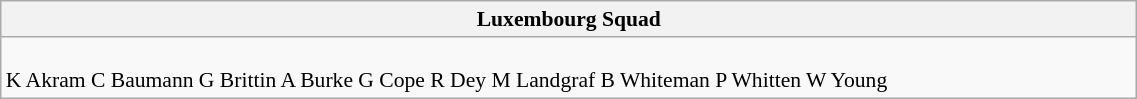<table class="wikitable" style="text-align:left; font-size:90%; width:60%">
<tr>
<th colspan="100%">Luxembourg Squad</th>
</tr>
<tr valign="top">
<td><br>K Akram
C Baumann
G Brittin
A Burke
G Cope
R Dey
M Landgraf
B Whiteman
P Whitten
W Young</td>
</tr>
</table>
